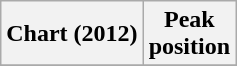<table class="wikitable sortable plainrowheaders" style="text-align:center">
<tr>
<th scope="col">Chart (2012)</th>
<th scope="col">Peak<br>position</th>
</tr>
<tr>
</tr>
</table>
